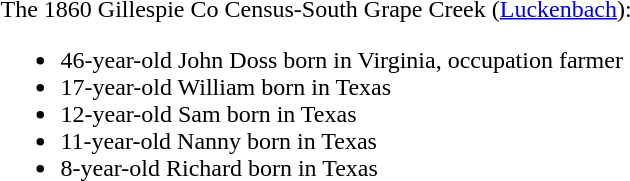<table>
<tr valign="top">
<td><br>The 1860 Gillespie Co Census-South Grape Creek (<a href='#'>Luckenbach</a>):<ul><li>46-year-old John Doss born in Virginia, occupation farmer</li><li>17-year-old William born in Texas</li><li>12-year-old Sam born in Texas</li><li>11-year-old Nanny born in Texas</li><li>8-year-old Richard born in Texas</li></ul></td>
</tr>
</table>
